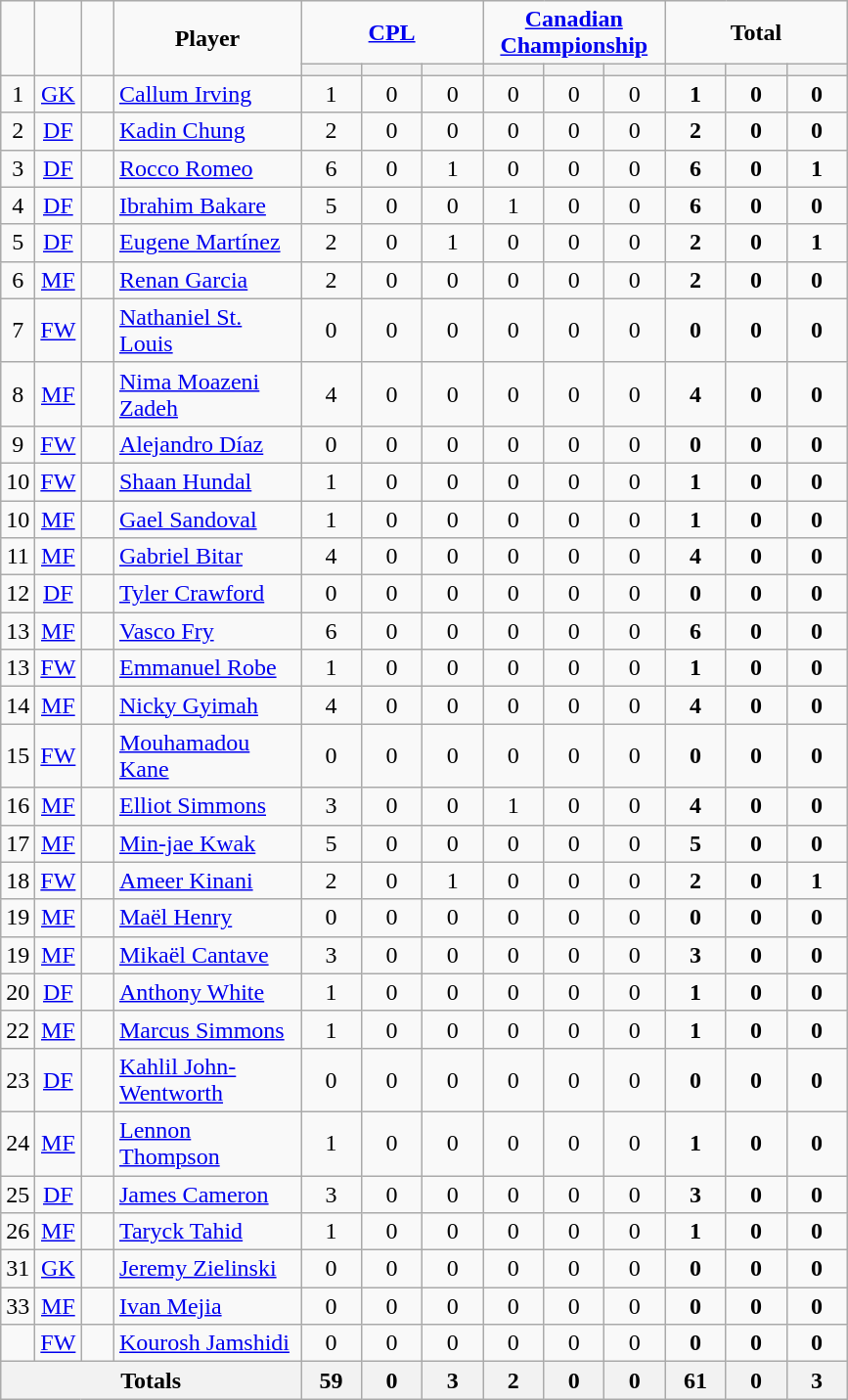<table class="wikitable" style="text-align:center;">
<tr>
<td rowspan="2" ! style="width:15px;"><strong></strong></td>
<td rowspan="2" ! style="width:15px;"><strong></strong></td>
<td rowspan="2" ! style="width:15px;"><strong></strong></td>
<td rowspan="2" ! style="width:120px;"><strong>Player</strong></td>
<td colspan="3"><strong><a href='#'>CPL</a></strong></td>
<td colspan="3"><strong><a href='#'>Canadian Championship</a></strong></td>
<td colspan="3"><strong>Total</strong></td>
</tr>
<tr>
<th style="width:34px;" background:#fe9;"></th>
<th style="width:34px;" background:#fe9;"></th>
<th style="width:34px;" background:#ff8888;"></th>
<th style="width:34px;" background:#fe9;"></th>
<th style="width:34px;" background:#fe9;"></th>
<th style="width:34px;" background:#ff8888;"></th>
<th style="width:34px;" background:#fe9;"></th>
<th style="width:34px;" background:#fe9;"></th>
<th style="width:34px;" background:#ff8888;"></th>
</tr>
<tr>
<td>1</td>
<td><a href='#'>GK</a></td>
<td></td>
<td align=left><a href='#'>Callum Irving</a></td>
<td>1</td>
<td>0</td>
<td>0</td>
<td>0</td>
<td>0</td>
<td>0</td>
<td><strong>1</strong></td>
<td><strong>0</strong></td>
<td><strong>0</strong></td>
</tr>
<tr>
<td>2</td>
<td><a href='#'>DF</a></td>
<td></td>
<td align=left><a href='#'>Kadin Chung</a></td>
<td>2</td>
<td>0</td>
<td>0</td>
<td>0</td>
<td>0</td>
<td>0</td>
<td><strong>2</strong></td>
<td><strong>0</strong></td>
<td><strong>0</strong></td>
</tr>
<tr>
<td>3</td>
<td><a href='#'>DF</a></td>
<td></td>
<td align=left><a href='#'>Rocco Romeo</a></td>
<td>6</td>
<td>0</td>
<td>1</td>
<td>0</td>
<td>0</td>
<td>0</td>
<td><strong>6</strong></td>
<td><strong>0</strong></td>
<td><strong>1</strong></td>
</tr>
<tr>
<td>4</td>
<td><a href='#'>DF</a></td>
<td></td>
<td align=left><a href='#'>Ibrahim Bakare</a></td>
<td>5</td>
<td>0</td>
<td>0</td>
<td>1</td>
<td>0</td>
<td>0</td>
<td><strong>6</strong></td>
<td><strong>0</strong></td>
<td><strong>0</strong></td>
</tr>
<tr>
<td>5</td>
<td><a href='#'>DF</a></td>
<td></td>
<td align=left><a href='#'>Eugene Martínez</a></td>
<td>2</td>
<td>0</td>
<td>1</td>
<td>0</td>
<td>0</td>
<td>0</td>
<td><strong>2</strong></td>
<td><strong>0</strong></td>
<td><strong>1</strong></td>
</tr>
<tr>
<td>6</td>
<td><a href='#'>MF</a></td>
<td></td>
<td align=left><a href='#'>Renan Garcia</a></td>
<td>2</td>
<td>0</td>
<td>0</td>
<td>0</td>
<td>0</td>
<td>0</td>
<td><strong>2</strong></td>
<td><strong>0</strong></td>
<td><strong>0</strong></td>
</tr>
<tr>
<td>7</td>
<td><a href='#'>FW</a></td>
<td></td>
<td align=left><a href='#'>Nathaniel St. Louis</a></td>
<td>0</td>
<td>0</td>
<td>0</td>
<td>0</td>
<td>0</td>
<td>0</td>
<td><strong>0</strong></td>
<td><strong>0</strong></td>
<td><strong>0</strong></td>
</tr>
<tr>
<td>8</td>
<td><a href='#'>MF</a></td>
<td></td>
<td align=left><a href='#'>Nima Moazeni Zadeh</a></td>
<td>4</td>
<td>0</td>
<td>0</td>
<td>0</td>
<td>0</td>
<td>0</td>
<td><strong>4</strong></td>
<td><strong>0</strong></td>
<td><strong>0</strong></td>
</tr>
<tr>
<td>9</td>
<td><a href='#'>FW</a></td>
<td></td>
<td align=left><a href='#'>Alejandro Díaz</a></td>
<td>0</td>
<td>0</td>
<td>0</td>
<td>0</td>
<td>0</td>
<td>0</td>
<td><strong>0</strong></td>
<td><strong>0</strong></td>
<td><strong>0</strong></td>
</tr>
<tr>
<td>10</td>
<td><a href='#'>FW</a></td>
<td></td>
<td align=left><a href='#'>Shaan Hundal</a></td>
<td>1</td>
<td>0</td>
<td>0</td>
<td>0</td>
<td>0</td>
<td>0</td>
<td><strong>1</strong></td>
<td><strong>0</strong></td>
<td><strong>0</strong></td>
</tr>
<tr>
<td>10</td>
<td><a href='#'>MF</a></td>
<td></td>
<td align=left><a href='#'>Gael Sandoval</a></td>
<td>1</td>
<td>0</td>
<td>0</td>
<td>0</td>
<td>0</td>
<td>0</td>
<td><strong>1</strong></td>
<td><strong>0</strong></td>
<td><strong>0</strong></td>
</tr>
<tr>
<td>11</td>
<td><a href='#'>MF</a></td>
<td></td>
<td align=left><a href='#'>Gabriel Bitar</a></td>
<td>4</td>
<td>0</td>
<td>0</td>
<td>0</td>
<td>0</td>
<td>0</td>
<td><strong>4</strong></td>
<td><strong>0</strong></td>
<td><strong>0</strong></td>
</tr>
<tr>
<td>12</td>
<td><a href='#'>DF</a></td>
<td></td>
<td align=left><a href='#'>Tyler Crawford</a></td>
<td>0</td>
<td>0</td>
<td>0</td>
<td>0</td>
<td>0</td>
<td>0</td>
<td><strong>0</strong></td>
<td><strong>0</strong></td>
<td><strong>0</strong></td>
</tr>
<tr>
<td>13</td>
<td><a href='#'>MF</a></td>
<td></td>
<td align=left><a href='#'>Vasco Fry</a></td>
<td>6</td>
<td>0</td>
<td>0</td>
<td>0</td>
<td>0</td>
<td>0</td>
<td><strong>6</strong></td>
<td><strong>0</strong></td>
<td><strong>0</strong></td>
</tr>
<tr>
<td>13</td>
<td><a href='#'>FW</a></td>
<td></td>
<td align=left><a href='#'>Emmanuel Robe</a></td>
<td>1</td>
<td>0</td>
<td>0</td>
<td>0</td>
<td>0</td>
<td>0</td>
<td><strong>1</strong></td>
<td><strong>0</strong></td>
<td><strong>0</strong></td>
</tr>
<tr>
<td>14</td>
<td><a href='#'>MF</a></td>
<td></td>
<td align=left><a href='#'>Nicky Gyimah</a></td>
<td>4</td>
<td>0</td>
<td>0</td>
<td>0</td>
<td>0</td>
<td>0</td>
<td><strong>4</strong></td>
<td><strong>0</strong></td>
<td><strong>0</strong></td>
</tr>
<tr>
<td>15</td>
<td><a href='#'>FW</a></td>
<td></td>
<td align=left><a href='#'>Mouhamadou Kane</a></td>
<td>0</td>
<td>0</td>
<td>0</td>
<td>0</td>
<td>0</td>
<td>0</td>
<td><strong>0</strong></td>
<td><strong>0</strong></td>
<td><strong>0</strong></td>
</tr>
<tr>
<td>16</td>
<td><a href='#'>MF</a></td>
<td></td>
<td align=left><a href='#'>Elliot Simmons</a></td>
<td>3</td>
<td>0</td>
<td>0</td>
<td>1</td>
<td>0</td>
<td>0</td>
<td><strong>4</strong></td>
<td><strong>0</strong></td>
<td><strong>0</strong></td>
</tr>
<tr>
<td>17</td>
<td><a href='#'>MF</a></td>
<td></td>
<td align=left><a href='#'>Min-jae Kwak</a></td>
<td>5</td>
<td>0</td>
<td>0</td>
<td>0</td>
<td>0</td>
<td>0</td>
<td><strong>5</strong></td>
<td><strong>0</strong></td>
<td><strong>0</strong></td>
</tr>
<tr>
<td>18</td>
<td><a href='#'>FW</a></td>
<td></td>
<td align=left><a href='#'>Ameer Kinani</a></td>
<td>2</td>
<td>0</td>
<td>1</td>
<td>0</td>
<td>0</td>
<td>0</td>
<td><strong>2</strong></td>
<td><strong>0</strong></td>
<td><strong>1</strong></td>
</tr>
<tr>
<td>19</td>
<td><a href='#'>MF</a></td>
<td></td>
<td align=left><a href='#'>Maël Henry</a></td>
<td>0</td>
<td>0</td>
<td>0</td>
<td>0</td>
<td>0</td>
<td>0</td>
<td><strong>0</strong></td>
<td><strong>0</strong></td>
<td><strong>0</strong></td>
</tr>
<tr>
<td>19</td>
<td><a href='#'>MF</a></td>
<td></td>
<td align=left><a href='#'>Mikaël Cantave</a></td>
<td>3</td>
<td>0</td>
<td>0</td>
<td>0</td>
<td>0</td>
<td>0</td>
<td><strong>3</strong></td>
<td><strong>0</strong></td>
<td><strong>0</strong></td>
</tr>
<tr>
<td>20</td>
<td><a href='#'>DF</a></td>
<td></td>
<td align=left><a href='#'>Anthony White</a></td>
<td>1</td>
<td>0</td>
<td>0</td>
<td>0</td>
<td>0</td>
<td>0</td>
<td><strong>1</strong></td>
<td><strong>0</strong></td>
<td><strong>0</strong></td>
</tr>
<tr>
<td>22</td>
<td><a href='#'>MF</a></td>
<td></td>
<td align=left><a href='#'>Marcus Simmons</a></td>
<td>1</td>
<td>0</td>
<td>0</td>
<td>0</td>
<td>0</td>
<td>0</td>
<td><strong>1</strong></td>
<td><strong>0</strong></td>
<td><strong>0</strong></td>
</tr>
<tr>
<td>23</td>
<td><a href='#'>DF</a></td>
<td></td>
<td align=left><a href='#'>Kahlil John-Wentworth</a></td>
<td>0</td>
<td>0</td>
<td>0</td>
<td>0</td>
<td>0</td>
<td>0</td>
<td><strong>0</strong></td>
<td><strong>0</strong></td>
<td><strong>0</strong></td>
</tr>
<tr>
<td>24</td>
<td><a href='#'>MF</a></td>
<td></td>
<td align=left><a href='#'>Lennon Thompson</a></td>
<td>1</td>
<td>0</td>
<td>0</td>
<td>0</td>
<td>0</td>
<td>0</td>
<td><strong>1</strong></td>
<td><strong>0</strong></td>
<td><strong>0</strong></td>
</tr>
<tr>
<td>25</td>
<td><a href='#'>DF</a></td>
<td></td>
<td align=left><a href='#'>James Cameron</a></td>
<td>3</td>
<td>0</td>
<td>0</td>
<td>0</td>
<td>0</td>
<td>0</td>
<td><strong>3</strong></td>
<td><strong>0</strong></td>
<td><strong>0</strong></td>
</tr>
<tr>
<td>26</td>
<td><a href='#'>MF</a></td>
<td></td>
<td align=left><a href='#'>Taryck Tahid</a></td>
<td>1</td>
<td>0</td>
<td>0</td>
<td>0</td>
<td>0</td>
<td>0</td>
<td><strong>1</strong></td>
<td><strong>0</strong></td>
<td><strong>0</strong></td>
</tr>
<tr>
<td>31</td>
<td><a href='#'>GK</a></td>
<td></td>
<td align=left><a href='#'>Jeremy Zielinski</a></td>
<td>0</td>
<td>0</td>
<td>0</td>
<td>0</td>
<td>0</td>
<td>0</td>
<td><strong>0</strong></td>
<td><strong>0</strong></td>
<td><strong>0</strong></td>
</tr>
<tr>
<td>33</td>
<td><a href='#'>MF</a></td>
<td></td>
<td align=left><a href='#'>Ivan Mejia</a></td>
<td>0</td>
<td>0</td>
<td>0</td>
<td>0</td>
<td>0</td>
<td>0</td>
<td><strong>0</strong></td>
<td><strong>0</strong></td>
<td><strong>0</strong></td>
</tr>
<tr>
<td></td>
<td><a href='#'>FW</a></td>
<td></td>
<td align=left><a href='#'>Kourosh Jamshidi</a></td>
<td>0</td>
<td>0</td>
<td>0</td>
<td>0</td>
<td>0</td>
<td>0</td>
<td><strong>0</strong></td>
<td><strong>0</strong></td>
<td><strong>0</strong></td>
</tr>
<tr>
<th colspan="4">Totals</th>
<th>59</th>
<th>0</th>
<th>3</th>
<th>2</th>
<th>0</th>
<th>0</th>
<th>61</th>
<th>0</th>
<th>3</th>
</tr>
</table>
